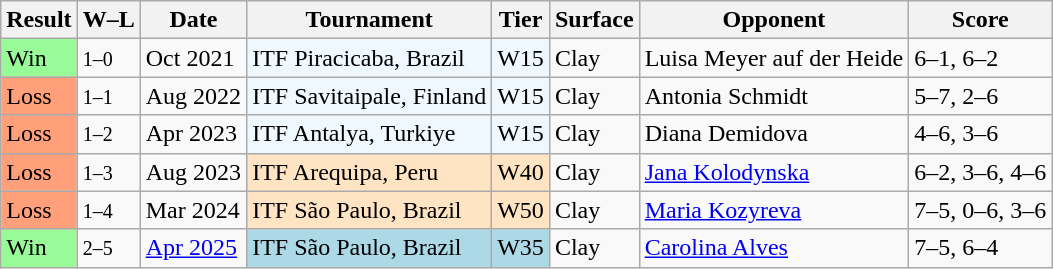<table class="sortable wikitable nowrap">
<tr>
<th>Result</th>
<th class="unsortable">W–L</th>
<th>Date</th>
<th>Tournament</th>
<th>Tier</th>
<th>Surface</th>
<th>Opponent</th>
<th class="unsortable">Score</th>
</tr>
<tr>
<td bgcolor=98FB98>Win</td>
<td><small>1–0</small></td>
<td>Oct 2021</td>
<td style="background:#f0f8ff;">ITF Piracicaba, Brazil</td>
<td style="background:#f0f8ff;">W15</td>
<td>Clay</td>
<td> Luisa Meyer auf der Heide</td>
<td>6–1, 6–2</td>
</tr>
<tr>
<td style="background:#ffa07a;">Loss</td>
<td><small>1–1</small></td>
<td>Aug 2022</td>
<td style="background:#f0f8ff;">ITF Savitaipale, Finland</td>
<td style="background:#f0f8ff;">W15</td>
<td>Clay</td>
<td> Antonia Schmidt</td>
<td>5–7, 2–6</td>
</tr>
<tr>
<td style="background:#ffa07a;">Loss</td>
<td><small>1–2</small></td>
<td>Apr 2023</td>
<td style="background:#f0f8ff;">ITF Antalya, Turkiye</td>
<td style="background:#f0f8ff;">W15</td>
<td>Clay</td>
<td> Diana Demidova</td>
<td>4–6, 3–6</td>
</tr>
<tr>
<td bgcolor=ffa07a>Loss</td>
<td><small>1–3</small></td>
<td>Aug 2023</td>
<td style="background:#ffe4c4;">ITF Arequipa, Peru</td>
<td style="background:#ffe4c4;">W40</td>
<td>Clay</td>
<td> <a href='#'>Jana Kolodynska</a></td>
<td>6–2, 3–6, 4–6</td>
</tr>
<tr>
<td bgcolor=ffa07a>Loss</td>
<td><small>1–4</small></td>
<td>Mar 2024</td>
<td style="background:#ffe4c4;">ITF São Paulo, Brazil</td>
<td style="background:#ffe4c4;">W50</td>
<td>Clay</td>
<td> <a href='#'>Maria Kozyreva</a></td>
<td>7–5, 0–6, 3–6</td>
</tr>
<tr>
<td style="background:#98fb98;">Win</td>
<td><small>2–5</small></td>
<td><a href='#'>Apr 2025</a></td>
<td style="background:lightblue;">ITF São Paulo, Brazil</td>
<td style="background:lightblue;">W35</td>
<td>Clay</td>
<td> <a href='#'>Carolina Alves</a></td>
<td>7–5, 6–4</td>
</tr>
</table>
